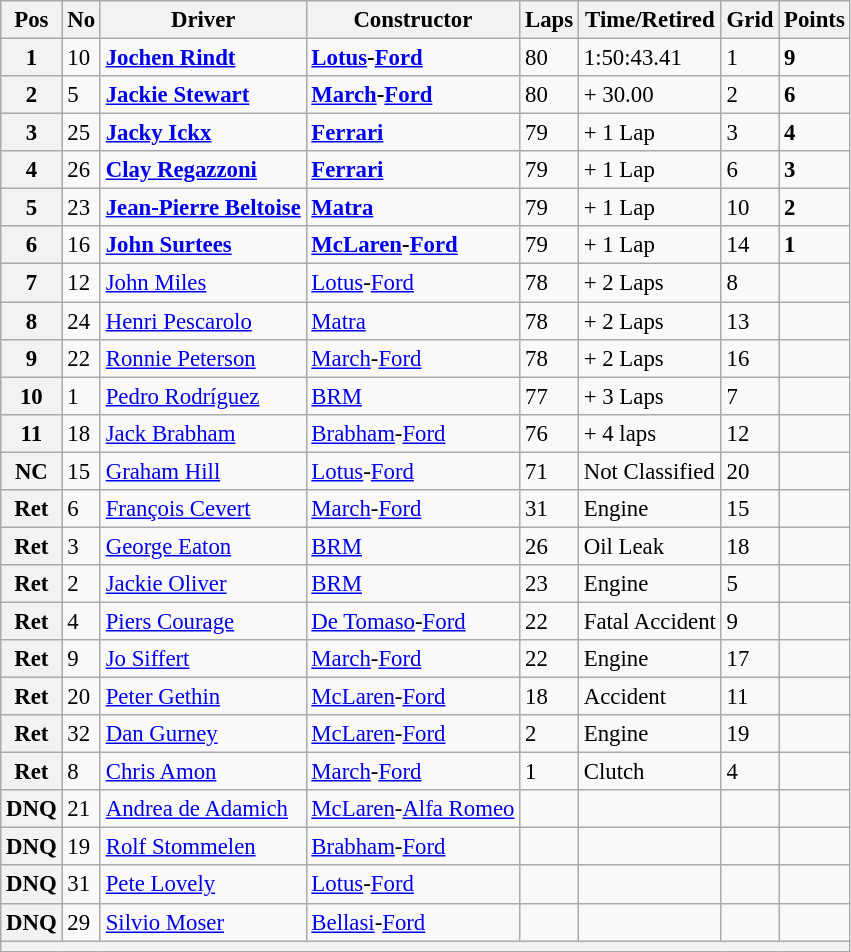<table class="wikitable" style="font-size: 95%;">
<tr>
<th>Pos</th>
<th>No</th>
<th>Driver</th>
<th>Constructor</th>
<th>Laps</th>
<th>Time/Retired</th>
<th>Grid</th>
<th>Points</th>
</tr>
<tr>
<th>1</th>
<td>10</td>
<td> <strong><a href='#'>Jochen Rindt</a></strong></td>
<td><strong><a href='#'>Lotus</a>-<a href='#'>Ford</a></strong></td>
<td>80</td>
<td>1:50:43.41</td>
<td>1</td>
<td><strong>9</strong></td>
</tr>
<tr>
<th>2</th>
<td>5</td>
<td> <strong><a href='#'>Jackie Stewart</a></strong></td>
<td><strong><a href='#'>March</a>-<a href='#'>Ford</a></strong></td>
<td>80</td>
<td>+ 30.00</td>
<td>2</td>
<td><strong>6</strong></td>
</tr>
<tr>
<th>3</th>
<td>25</td>
<td> <strong><a href='#'>Jacky Ickx</a></strong></td>
<td><strong><a href='#'>Ferrari</a></strong></td>
<td>79</td>
<td>+ 1 Lap</td>
<td>3</td>
<td><strong>4</strong></td>
</tr>
<tr>
<th>4</th>
<td>26</td>
<td> <strong><a href='#'>Clay Regazzoni</a></strong></td>
<td><strong><a href='#'>Ferrari</a></strong></td>
<td>79</td>
<td>+ 1 Lap</td>
<td>6</td>
<td><strong>3</strong></td>
</tr>
<tr>
<th>5</th>
<td>23</td>
<td> <strong><a href='#'>Jean-Pierre Beltoise</a></strong></td>
<td><strong><a href='#'>Matra</a></strong></td>
<td>79</td>
<td>+ 1 Lap</td>
<td>10</td>
<td><strong>2</strong></td>
</tr>
<tr>
<th>6</th>
<td>16</td>
<td> <strong><a href='#'>John Surtees</a></strong></td>
<td><strong><a href='#'>McLaren</a>-<a href='#'>Ford</a></strong></td>
<td>79</td>
<td>+ 1 Lap</td>
<td>14</td>
<td><strong>1</strong></td>
</tr>
<tr>
<th>7</th>
<td>12</td>
<td> <a href='#'>John Miles</a></td>
<td><a href='#'>Lotus</a>-<a href='#'>Ford</a></td>
<td>78</td>
<td>+ 2 Laps</td>
<td>8</td>
<td> </td>
</tr>
<tr>
<th>8</th>
<td>24</td>
<td> <a href='#'>Henri Pescarolo</a></td>
<td><a href='#'>Matra</a></td>
<td>78</td>
<td>+ 2 Laps</td>
<td>13</td>
<td> </td>
</tr>
<tr>
<th>9</th>
<td>22</td>
<td> <a href='#'>Ronnie Peterson</a></td>
<td><a href='#'>March</a>-<a href='#'>Ford</a></td>
<td>78</td>
<td>+ 2 Laps</td>
<td>16</td>
<td> </td>
</tr>
<tr>
<th>10</th>
<td>1</td>
<td> <a href='#'>Pedro Rodríguez</a></td>
<td><a href='#'>BRM</a></td>
<td>77</td>
<td>+ 3 Laps</td>
<td>7</td>
<td> </td>
</tr>
<tr>
<th>11</th>
<td>18</td>
<td> <a href='#'>Jack Brabham</a></td>
<td><a href='#'>Brabham</a>-<a href='#'>Ford</a></td>
<td>76</td>
<td>+ 4 laps</td>
<td>12</td>
<td> </td>
</tr>
<tr>
<th>NC</th>
<td>15</td>
<td> <a href='#'>Graham Hill</a></td>
<td><a href='#'>Lotus</a>-<a href='#'>Ford</a></td>
<td>71</td>
<td>Not Classified</td>
<td>20</td>
<td> </td>
</tr>
<tr>
<th>Ret</th>
<td>6</td>
<td> <a href='#'>François Cevert</a></td>
<td><a href='#'>March</a>-<a href='#'>Ford</a></td>
<td>31</td>
<td>Engine</td>
<td>15</td>
<td> </td>
</tr>
<tr>
<th>Ret</th>
<td>3</td>
<td> <a href='#'>George Eaton</a></td>
<td><a href='#'>BRM</a></td>
<td>26</td>
<td>Oil Leak</td>
<td>18</td>
<td> </td>
</tr>
<tr>
<th>Ret</th>
<td>2</td>
<td> <a href='#'>Jackie Oliver</a></td>
<td><a href='#'>BRM</a></td>
<td>23</td>
<td>Engine</td>
<td>5</td>
<td> </td>
</tr>
<tr>
<th>Ret</th>
<td>4</td>
<td> <a href='#'>Piers Courage</a></td>
<td><a href='#'>De Tomaso</a>-<a href='#'>Ford</a></td>
<td>22</td>
<td>Fatal Accident</td>
<td>9</td>
<td> </td>
</tr>
<tr>
<th>Ret</th>
<td>9</td>
<td> <a href='#'>Jo Siffert</a></td>
<td><a href='#'>March</a>-<a href='#'>Ford</a></td>
<td>22</td>
<td>Engine</td>
<td>17</td>
<td> </td>
</tr>
<tr>
<th>Ret</th>
<td>20</td>
<td> <a href='#'>Peter Gethin</a></td>
<td><a href='#'>McLaren</a>-<a href='#'>Ford</a></td>
<td>18</td>
<td>Accident</td>
<td>11</td>
<td> </td>
</tr>
<tr>
<th>Ret</th>
<td>32</td>
<td> <a href='#'>Dan Gurney</a></td>
<td><a href='#'>McLaren</a>-<a href='#'>Ford</a></td>
<td>2</td>
<td>Engine</td>
<td>19</td>
<td> </td>
</tr>
<tr>
<th>Ret</th>
<td>8</td>
<td> <a href='#'>Chris Amon</a></td>
<td><a href='#'>March</a>-<a href='#'>Ford</a></td>
<td>1</td>
<td>Clutch</td>
<td>4</td>
<td> </td>
</tr>
<tr>
<th>DNQ</th>
<td>21</td>
<td> <a href='#'>Andrea de Adamich</a></td>
<td><a href='#'>McLaren</a>-<a href='#'>Alfa Romeo</a></td>
<td> </td>
<td></td>
<td></td>
<td> </td>
</tr>
<tr>
<th>DNQ</th>
<td>19</td>
<td> <a href='#'>Rolf Stommelen</a></td>
<td><a href='#'>Brabham</a>-<a href='#'>Ford</a></td>
<td> </td>
<td></td>
<td></td>
<td> </td>
</tr>
<tr>
<th>DNQ</th>
<td>31</td>
<td> <a href='#'>Pete Lovely</a></td>
<td><a href='#'>Lotus</a>-<a href='#'>Ford</a></td>
<td> </td>
<td></td>
<td></td>
<td> </td>
</tr>
<tr>
<th>DNQ</th>
<td>29</td>
<td> <a href='#'>Silvio Moser</a></td>
<td><a href='#'>Bellasi</a>-<a href='#'>Ford</a></td>
<td> </td>
<td> </td>
<td> </td>
<td> </td>
</tr>
<tr>
<th colspan="8"></th>
</tr>
</table>
